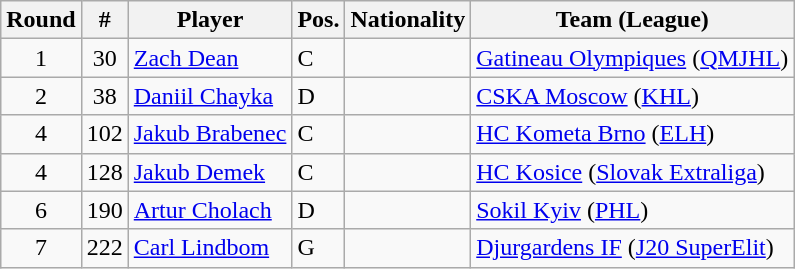<table class="wikitable">
<tr>
<th>Round</th>
<th>#</th>
<th>Player</th>
<th>Pos.</th>
<th>Nationality</th>
<th>Team (League)</th>
</tr>
<tr>
<td style="text-align:center;">1</td>
<td style="text-align:center;">30</td>
<td><a href='#'>Zach Dean</a></td>
<td>C</td>
<td></td>
<td><a href='#'>Gatineau Olympiques</a> (<a href='#'>QMJHL</a>)</td>
</tr>
<tr>
<td style="text-align:center;">2</td>
<td style="text-align:center;">38</td>
<td><a href='#'>Daniil Chayka</a></td>
<td>D</td>
<td></td>
<td><a href='#'>CSKA Moscow</a> (<a href='#'>KHL</a>)</td>
</tr>
<tr>
<td style="text-align:center;">4</td>
<td style="text-align:center;">102</td>
<td><a href='#'>Jakub Brabenec</a></td>
<td>C</td>
<td></td>
<td><a href='#'>HC Kometa Brno</a> (<a href='#'>ELH</a>)</td>
</tr>
<tr>
<td style="text-align:center;">4</td>
<td style="text-align:center;">128</td>
<td><a href='#'>Jakub Demek</a></td>
<td>C</td>
<td></td>
<td><a href='#'>HC Kosice</a> (<a href='#'>Slovak Extraliga</a>)</td>
</tr>
<tr>
<td style="text-align:center;">6</td>
<td style="text-align:center;">190</td>
<td><a href='#'>Artur Cholach</a></td>
<td>D</td>
<td></td>
<td><a href='#'>Sokil Kyiv</a> (<a href='#'>PHL</a>)</td>
</tr>
<tr>
<td style="text-align:center;">7</td>
<td style="text-align:center;">222</td>
<td><a href='#'>Carl Lindbom</a></td>
<td>G</td>
<td></td>
<td><a href='#'>Djurgardens IF</a> (<a href='#'>J20 SuperElit</a>)</td>
</tr>
</table>
